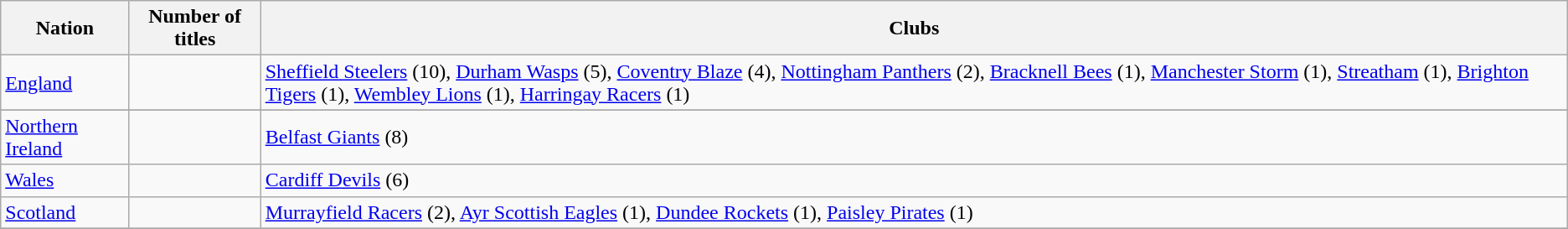<table class="wikitable">
<tr>
<th>Nation</th>
<th>Number of titles</th>
<th>Clubs</th>
</tr>
<tr>
<td> <a href='#'>England</a></td>
<td></td>
<td><a href='#'>Sheffield Steelers</a> (10), <a href='#'>Durham Wasps</a> (5), <a href='#'>Coventry Blaze</a> (4), <a href='#'>Nottingham Panthers</a> (2), <a href='#'>Bracknell Bees</a> (1), <a href='#'>Manchester Storm</a> (1), <a href='#'>Streatham</a> (1), <a href='#'>Brighton Tigers</a> (1), <a href='#'>Wembley Lions</a> (1), <a href='#'>Harringay Racers</a> (1)</td>
</tr>
<tr>
</tr>
<tr>
<td> <a href='#'>Northern Ireland</a></td>
<td></td>
<td><a href='#'>Belfast Giants</a> (8)</td>
</tr>
<tr>
<td> <a href='#'>Wales</a></td>
<td></td>
<td><a href='#'>Cardiff Devils</a> (6)</td>
</tr>
<tr>
<td> <a href='#'>Scotland</a></td>
<td></td>
<td><a href='#'>Murrayfield Racers</a> (2), <a href='#'>Ayr Scottish Eagles</a> (1), <a href='#'>Dundee Rockets</a> (1), <a href='#'>Paisley Pirates</a> (1)</td>
</tr>
<tr>
</tr>
</table>
